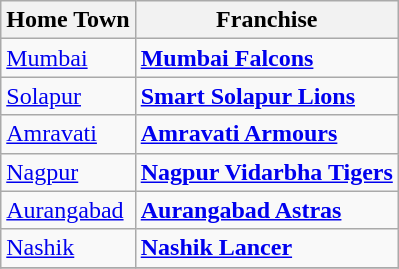<table class="wikitable">
<tr>
<th>Home Town</th>
<th>Franchise</th>
</tr>
<tr>
<td><a href='#'>Mumbai</a></td>
<td><strong><a href='#'>Mumbai Falcons</a></strong></td>
</tr>
<tr>
<td><a href='#'>Solapur</a></td>
<td><strong><a href='#'>Smart Solapur Lions</a></strong></td>
</tr>
<tr>
<td><a href='#'>Amravati</a></td>
<td><strong><a href='#'>Amravati Armours</a></strong></td>
</tr>
<tr>
<td><a href='#'>Nagpur</a></td>
<td><strong><a href='#'>Nagpur Vidarbha Tigers</a></strong></td>
</tr>
<tr>
<td><a href='#'>Aurangabad</a></td>
<td><strong><a href='#'>Aurangabad Astras</a></strong></td>
</tr>
<tr>
<td><a href='#'>Nashik</a></td>
<td><strong><a href='#'>Nashik Lancer</a></strong></td>
</tr>
<tr>
</tr>
</table>
